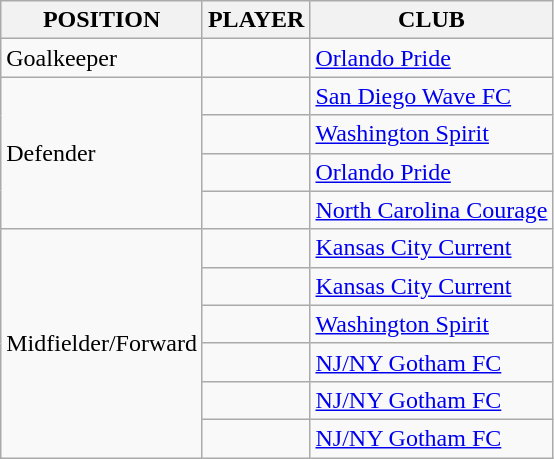<table class="wikitable sortable">
<tr>
<th>POSITION</th>
<th>PLAYER</th>
<th>CLUB</th>
</tr>
<tr>
<td>Goalkeeper</td>
<td> </td>
<td><a href='#'>Orlando Pride</a></td>
</tr>
<tr>
<td rowspan="4">Defender</td>
<td> </td>
<td><a href='#'>San Diego Wave FC</a></td>
</tr>
<tr>
<td> </td>
<td><a href='#'>Washington Spirit</a></td>
</tr>
<tr>
<td> </td>
<td><a href='#'>Orlando Pride</a></td>
</tr>
<tr>
<td> </td>
<td><a href='#'>North Carolina Courage</a></td>
</tr>
<tr>
<td rowspan="6">Midfielder/Forward</td>
<td> </td>
<td><a href='#'>Kansas City Current</a></td>
</tr>
<tr>
<td> </td>
<td><a href='#'>Kansas City Current</a></td>
</tr>
<tr>
<td> </td>
<td><a href='#'>Washington Spirit</a></td>
</tr>
<tr>
<td> </td>
<td><a href='#'>NJ/NY Gotham FC</a></td>
</tr>
<tr>
<td> </td>
<td><a href='#'>NJ/NY Gotham FC</a></td>
</tr>
<tr>
<td> </td>
<td><a href='#'>NJ/NY Gotham FC</a></td>
</tr>
</table>
